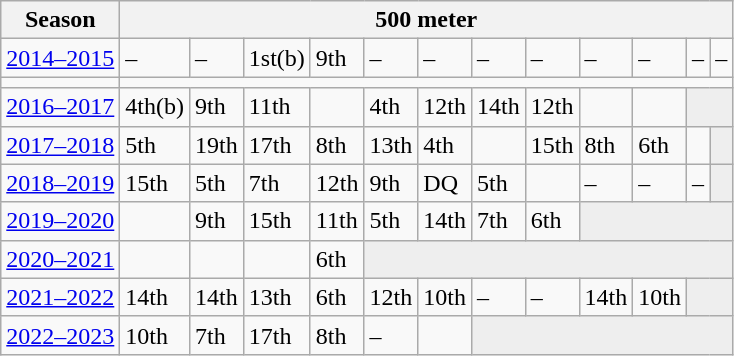<table class="wikitable" style="display: inline-table;">
<tr>
<th>Season</th>
<th colspan="12">500 meter</th>
</tr>
<tr>
<td><a href='#'>2014–2015</a></td>
<td>–</td>
<td>–</td>
<td>1st(b)</td>
<td>9th</td>
<td>–</td>
<td>–</td>
<td>–</td>
<td>–</td>
<td>–</td>
<td>–</td>
<td>–</td>
<td>–</td>
</tr>
<tr>
<td></td>
</tr>
<tr>
<td><a href='#'>2016–2017</a></td>
<td>4th(b)</td>
<td>9th</td>
<td>11th</td>
<td></td>
<td>4th</td>
<td>12th</td>
<td>14th</td>
<td>12th</td>
<td></td>
<td></td>
<td colspan="3" bgcolor=#EEEEEE></td>
</tr>
<tr>
<td><a href='#'>2017–2018</a></td>
<td>5th</td>
<td>19th</td>
<td>17th</td>
<td>8th</td>
<td>13th</td>
<td>4th</td>
<td></td>
<td>15th</td>
<td>8th</td>
<td>6th</td>
<td></td>
<td colspan="1" bgcolor=#EEEEEE></td>
</tr>
<tr>
<td><a href='#'>2018–2019</a></td>
<td>15th</td>
<td>5th</td>
<td>7th</td>
<td>12th</td>
<td>9th</td>
<td>DQ</td>
<td>5th</td>
<td></td>
<td>–</td>
<td>–</td>
<td>–</td>
<td colspan="1" bgcolor=#EEEEEE></td>
</tr>
<tr>
<td><a href='#'>2019–2020</a></td>
<td></td>
<td>9th</td>
<td>15th</td>
<td>11th</td>
<td>5th</td>
<td>14th</td>
<td>7th</td>
<td>6th</td>
<td colspan="4" bgcolor=#EEEEEE></td>
</tr>
<tr>
<td><a href='#'>2020–2021</a></td>
<td></td>
<td></td>
<td></td>
<td>6th</td>
<td colspan="8" bgcolor=#EEEEEE></td>
</tr>
<tr>
<td><a href='#'>2021–2022</a></td>
<td>14th</td>
<td>14th</td>
<td>13th</td>
<td>6th</td>
<td>12th</td>
<td>10th</td>
<td>–</td>
<td>–</td>
<td>14th</td>
<td>10th</td>
<td colspan="2" bgcolor=#EEEEEE></td>
</tr>
<tr>
<td><a href='#'>2022–2023</a></td>
<td>10th</td>
<td>7th</td>
<td>17th</td>
<td>8th</td>
<td>–</td>
<td></td>
<td colspan="7" bgcolor=#EEEEEE></td>
</tr>
</table>
